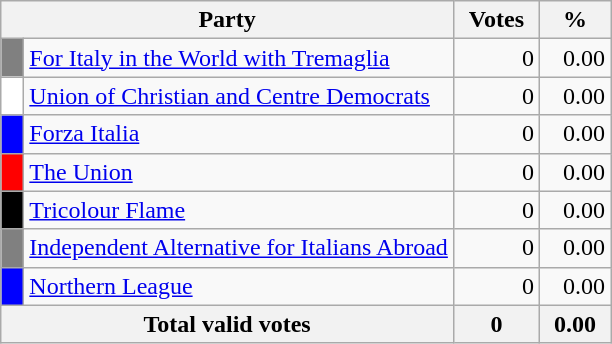<table class="wikitable">
<tr>
<th colspan="2" style="width: 130px">Party</th>
<th style="width: 50px">Votes</th>
<th style="width: 40px">%</th>
</tr>
<tr>
<td style="background-color:grey">  </td>
<td style="text-align: left"><a href='#'>For Italy in the World with Tremaglia</a></td>
<td align="right">0</td>
<td align="right">0.00</td>
</tr>
<tr>
<td style="background-color:white">  </td>
<td style="text-align: left"><a href='#'>Union of Christian and Centre Democrats</a></td>
<td align="right">0</td>
<td align="right">0.00</td>
</tr>
<tr>
<td style="background-color:blue">  </td>
<td style="text-align: left"><a href='#'>Forza Italia</a></td>
<td style="text-align: right">0</td>
<td style="text-align: right">0.00</td>
</tr>
<tr>
<td style="background-color:red">  </td>
<td style="text-align: left"><a href='#'>The Union</a></td>
<td style="text-align: right">0</td>
<td style="text-align: right">0.00</td>
</tr>
<tr>
<td style="background-color:black">  </td>
<td style="text-align: left"><a href='#'>Tricolour Flame</a></td>
<td align="right">0</td>
<td align="right">0.00</td>
</tr>
<tr>
<td style="background-color:grey">  </td>
<td style="text-align: left"><a href='#'>Independent Alternative for Italians Abroad</a></td>
<td align="right">0</td>
<td align="right">0.00</td>
</tr>
<tr>
<td style="background-color:blue">  </td>
<td style="text-align: left"><a href='#'>Northern League</a></td>
<td align="right">0</td>
<td align="right">0.00</td>
</tr>
<tr bgcolor="white">
<th align="right" colspan=2>Total valid votes</th>
<th align="right">0</th>
<th align="right">0.00</th>
</tr>
</table>
